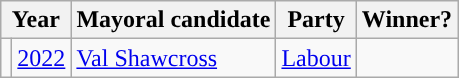<table class="wikitable">
<tr>
<th colspan="2">Year</th>
<th>Mayoral candidate</th>
<th>Party</th>
<th>Winner?</th>
</tr>
<tr>
<td style="background-color: "></td>
<td><a href='#'>2022</a></td>
<td><a href='#'>Val Shawcross</a></td>
<td><a href='#'>Labour</a></td>
<td></td>
</tr>
</table>
